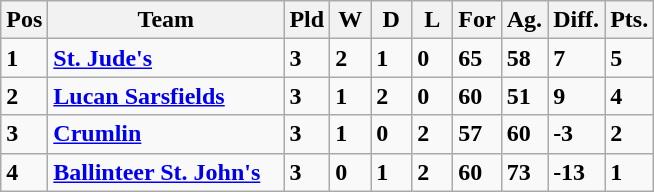<table class="wikitable" style="text-align: centre;">
<tr>
<th width=20>Pos</th>
<th width=150>Team</th>
<th width=20>Pld</th>
<th width=20>W</th>
<th width=20>D</th>
<th width=20>L</th>
<th width=20>For</th>
<th width=20>Ag.</th>
<th width=20>Diff.</th>
<th width=20>Pts.</th>
</tr>
<tr>
<td><strong>1</strong></td>
<td align=left><strong> <a href='#'>St. Jude's</a> </strong></td>
<td><strong>3</strong></td>
<td><strong>2</strong></td>
<td><strong>1</strong></td>
<td><strong>0</strong></td>
<td><strong>65</strong></td>
<td><strong>58</strong></td>
<td><strong>7</strong></td>
<td><strong>5</strong></td>
</tr>
<tr>
<td><strong>2</strong></td>
<td align=left><strong> <a href='#'>Lucan Sarsfields</a> </strong></td>
<td><strong>3</strong></td>
<td><strong>1</strong></td>
<td><strong>2</strong></td>
<td><strong>0</strong></td>
<td><strong>60</strong></td>
<td><strong>51</strong></td>
<td><strong>9</strong></td>
<td><strong>4</strong></td>
</tr>
<tr>
<td><strong>3</strong></td>
<td align=left><strong> <a href='#'>Crumlin</a> </strong></td>
<td><strong>3</strong></td>
<td><strong>1</strong></td>
<td><strong>0</strong></td>
<td><strong>2</strong></td>
<td><strong>57</strong></td>
<td><strong>60</strong></td>
<td><strong>-3</strong></td>
<td><strong>2</strong></td>
</tr>
<tr>
<td><strong>4</strong></td>
<td align=left><strong> <a href='#'>Ballinteer St. John's</a> </strong></td>
<td><strong>3</strong></td>
<td><strong>0</strong></td>
<td><strong>1</strong></td>
<td><strong>2</strong></td>
<td><strong>60</strong></td>
<td><strong>73</strong></td>
<td><strong>-13</strong></td>
<td><strong>1</strong></td>
</tr>
</table>
